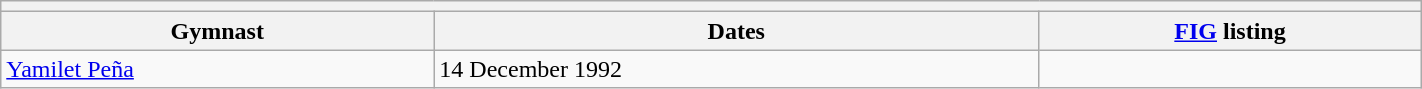<table class="wikitable mw-collapsible mw-collapsed" width="75%">
<tr>
<th colspan="3"></th>
</tr>
<tr>
<th>Gymnast</th>
<th>Dates</th>
<th><a href='#'>FIG</a> listing</th>
</tr>
<tr>
<td><a href='#'>Yamilet Peña</a></td>
<td>14 December 1992</td>
<td></td>
</tr>
</table>
